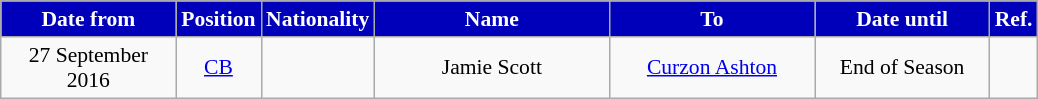<table class="wikitable"  style="text-align:center; font-size:90%; ">
<tr>
<th style="background:#0000BB; color:white; width:110px;">Date from</th>
<th style="background:#0000BB; color:white; width:50px;">Position</th>
<th style="background:#0000BB; color:white; width:50px;">Nationality</th>
<th style="background:#0000BB; color:white; width:150px;">Name</th>
<th style="background:#0000BB; color:white; width:130px;">To</th>
<th style="background:#0000BB; color:white; width:110px;">Date until</th>
<th style="background:#0000BB; color:white; width:25px;">Ref.</th>
</tr>
<tr>
<td>27 September 2016</td>
<td><a href='#'>CB</a></td>
<td></td>
<td>Jamie Scott</td>
<td><a href='#'>Curzon Ashton</a></td>
<td>End of Season </td>
<td></td>
</tr>
</table>
